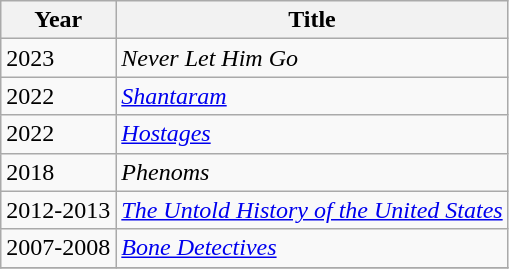<table class="wikitable">
<tr>
<th>Year</th>
<th>Title</th>
</tr>
<tr>
<td>2023</td>
<td><em>Never Let Him Go</em></td>
</tr>
<tr>
<td>2022</td>
<td><em><a href='#'>Shantaram</a></em></td>
</tr>
<tr>
<td>2022</td>
<td><em><a href='#'>Hostages</a></em></td>
</tr>
<tr>
<td>2018</td>
<td><em>Phenoms</em></td>
</tr>
<tr>
<td>2012-2013</td>
<td><em><a href='#'>The Untold History of the United States</a></em></td>
</tr>
<tr>
<td>2007-2008</td>
<td><em><a href='#'>Bone Detectives</a></em></td>
</tr>
<tr>
</tr>
</table>
